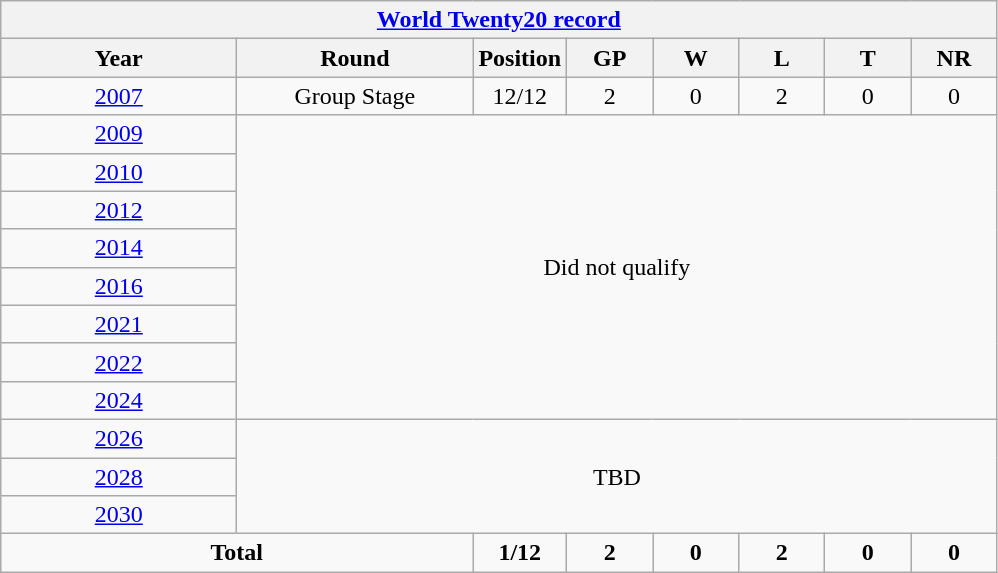<table class="wikitable" style="text-align: center; width=900px;">
<tr>
<th colspan=9><a href='#'>World Twenty20 record</a></th>
</tr>
<tr>
<th width=150>Year</th>
<th width=150>Round</th>
<th width=50>Position</th>
<th width=50>GP</th>
<th width=50>W</th>
<th width=50>L</th>
<th width=50>T</th>
<th width=50>NR</th>
</tr>
<tr>
<td> <a href='#'>2007</a></td>
<td>Group Stage</td>
<td>12/12</td>
<td>2</td>
<td>0</td>
<td>2</td>
<td>0</td>
<td>0</td>
</tr>
<tr>
<td> <a href='#'>2009</a></td>
<td rowspan=8 colspan=7>Did not qualify</td>
</tr>
<tr>
<td> <a href='#'>2010</a></td>
</tr>
<tr>
<td> <a href='#'>2012</a></td>
</tr>
<tr>
<td> <a href='#'>2014</a></td>
</tr>
<tr>
<td> <a href='#'>2016</a></td>
</tr>
<tr>
<td> <a href='#'>2021</a></td>
</tr>
<tr>
<td> <a href='#'>2022</a></td>
</tr>
<tr>
<td> <a href='#'>2024</a></td>
</tr>
<tr>
<td> <a href='#'>2026</a></td>
<td rowspan=3 colspan=7>TBD</td>
</tr>
<tr>
<td> <a href='#'>2028</a></td>
</tr>
<tr>
<td>  <a href='#'>2030</a></td>
</tr>
<tr>
<td colspan=2><strong>Total</strong></td>
<td><strong>1/12</strong></td>
<td><strong>2</strong></td>
<td><strong>0</strong></td>
<td><strong>2</strong></td>
<td><strong>0</strong></td>
<td><strong>0</strong></td>
</tr>
</table>
